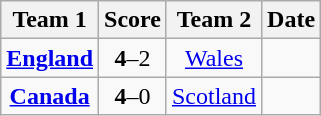<table class="wikitable" style="text-align: center">
<tr>
<th>Team 1</th>
<th>Score</th>
<th>Team 2</th>
<th>Date</th>
</tr>
<tr>
<td> <strong><a href='#'>England</a></strong></td>
<td><strong>4</strong>–2</td>
<td> <a href='#'>Wales</a></td>
<td></td>
</tr>
<tr>
<td> <strong><a href='#'>Canada</a></strong></td>
<td><strong>4</strong>–0</td>
<td> <a href='#'>Scotland</a></td>
<td></td>
</tr>
</table>
